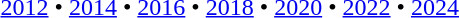<table id=toc class=toc summary=Contents>
<tr>
<td align=center><br><a href='#'>2012</a> • <a href='#'>2014</a> • <a href='#'>2016</a> • <a href='#'>2018</a> • <a href='#'>2020</a> • <a href='#'>2022</a> • <a href='#'>2024</a></td>
</tr>
</table>
